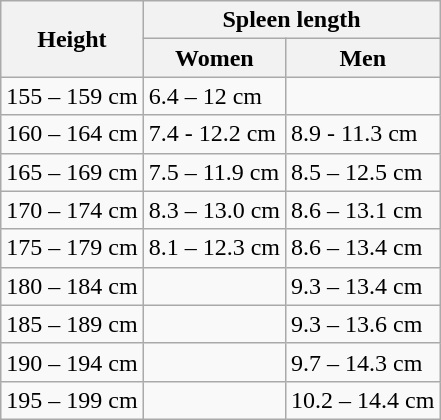<table class="wikitable" align="center">
<tr>
<th rowspan=2>Height</th>
<th colspan=2>Spleen length</th>
</tr>
<tr>
<th>Women</th>
<th>Men</th>
</tr>
<tr>
<td>155 – 159 cm</td>
<td>6.4 – 12 cm</td>
<td></td>
</tr>
<tr>
<td>160 – 164 cm</td>
<td>7.4 - 12.2 cm</td>
<td>8.9 - 11.3 cm</td>
</tr>
<tr>
<td>165 – 169 cm</td>
<td>7.5 – 11.9 cm</td>
<td>8.5 – 12.5 cm</td>
</tr>
<tr>
<td>170 – 174 cm</td>
<td>8.3 – 13.0 cm</td>
<td>8.6 – 13.1 cm</td>
</tr>
<tr>
<td>175 – 179 cm</td>
<td>8.1 – 12.3 cm</td>
<td>8.6 – 13.4 cm</td>
</tr>
<tr>
<td>180 – 184 cm</td>
<td></td>
<td>9.3 – 13.4 cm</td>
</tr>
<tr>
<td>185 – 189 cm</td>
<td></td>
<td>9.3 – 13.6 cm</td>
</tr>
<tr>
<td>190 – 194 cm</td>
<td></td>
<td>9.7 – 14.3 cm</td>
</tr>
<tr>
<td>195 – 199 cm</td>
<td></td>
<td>10.2 – 14.4 cm</td>
</tr>
</table>
